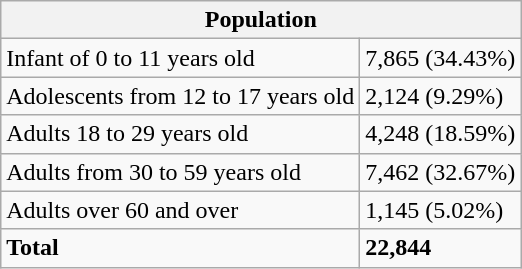<table class="wikitable">
<tr>
<th colspan="2">Population</th>
</tr>
<tr>
<td>Infant of 0 to 11 years old</td>
<td>7,865 (34.43%)</td>
</tr>
<tr>
<td>Adolescents from 12 to 17 years old</td>
<td>2,124 (9.29%)</td>
</tr>
<tr>
<td>Adults 18 to 29 years old</td>
<td>4,248 (18.59%)</td>
</tr>
<tr>
<td>Adults from 30 to 59 years old</td>
<td>7,462 (32.67%)</td>
</tr>
<tr>
<td>Adults over 60 and over</td>
<td>1,145 (5.02%)</td>
</tr>
<tr>
<td><strong>Total</strong></td>
<td><strong>22,844</strong></td>
</tr>
</table>
